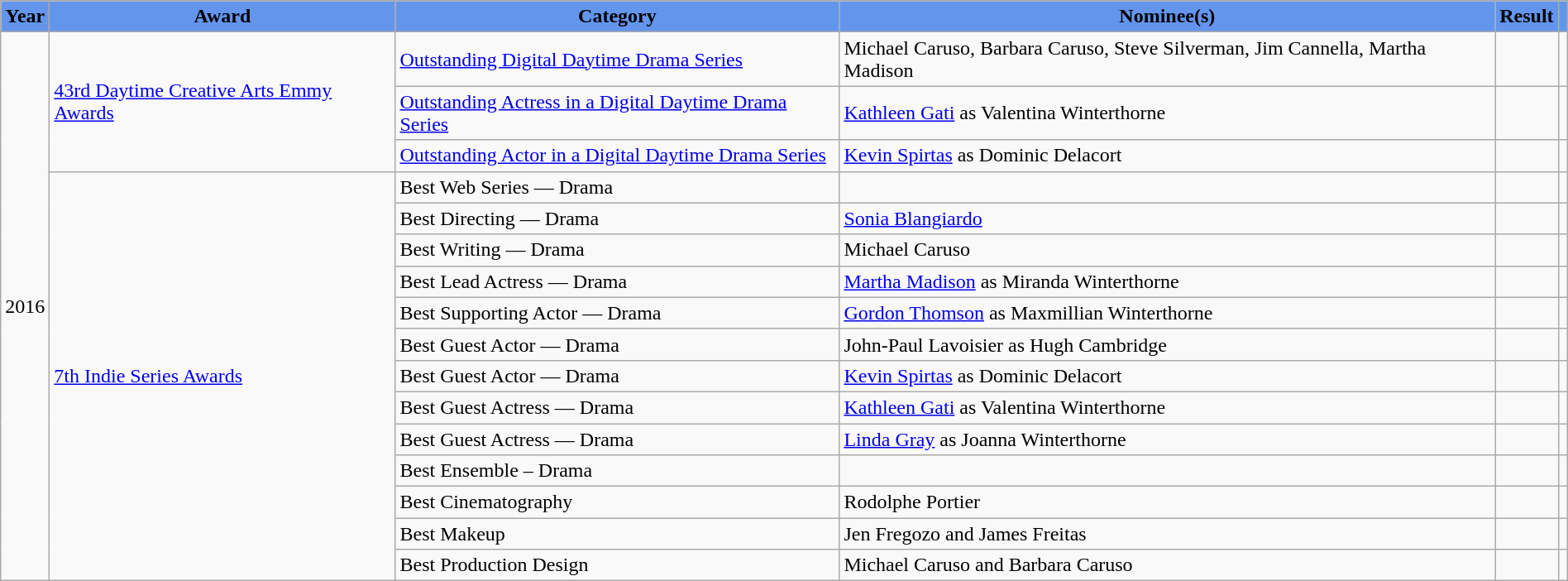<table class=wikitable  style="width:100%">
<tr>
<th style="background:#6495ED;">Year</th>
<th style="background:#6495ED;">Award</th>
<th style="background:#6495ED;">Category</th>
<th style="background:#6495ED;">Nominee(s)</th>
<th style="background:#6495ED;">Result</th>
<th style="background:#6495ED;"></th>
</tr>
<tr>
<td rowspan="16" align="center">2016</td>
<td rowspan="3" align="left"><a href='#'>43rd Daytime Creative Arts Emmy Awards</a></td>
<td><a href='#'>Outstanding Digital Daytime Drama Series</a></td>
<td>Michael Caruso, Barbara Caruso, Steve Silverman, Jim Cannella, Martha Madison</td>
<td></td>
<td align=center></td>
</tr>
<tr>
<td><a href='#'>Outstanding Actress in a Digital Daytime Drama Series</a></td>
<td><a href='#'>Kathleen Gati</a> as Valentina Winterthorne</td>
<td></td>
<td align=center></td>
</tr>
<tr>
<td><a href='#'>Outstanding Actor in a Digital Daytime Drama Series</a></td>
<td><a href='#'>Kevin Spirtas</a> as Dominic Delacort</td>
<td></td>
<td align=center></td>
</tr>
<tr>
<td rowspan="13" align="left"><a href='#'>7th Indie Series Awards</a></td>
<td>Best Web Series — Drama</td>
<td></td>
<td></td>
<td align=center></td>
</tr>
<tr>
<td>Best Directing — Drama</td>
<td><a href='#'>Sonia Blangiardo</a></td>
<td></td>
<td align=center></td>
</tr>
<tr>
<td>Best Writing — Drama</td>
<td>Michael Caruso</td>
<td></td>
<td align=center></td>
</tr>
<tr>
<td>Best Lead Actress — Drama</td>
<td><a href='#'>Martha Madison</a> as Miranda Winterthorne</td>
<td></td>
<td align=center></td>
</tr>
<tr>
<td>Best Supporting Actor — Drama</td>
<td><a href='#'>Gordon Thomson</a> as Maxmillian Winterthorne</td>
<td></td>
<td align=center></td>
</tr>
<tr>
<td>Best Guest Actor — Drama</td>
<td>John-Paul Lavoisier as Hugh Cambridge</td>
<td></td>
<td align=center></td>
</tr>
<tr>
<td>Best Guest Actor — Drama</td>
<td><a href='#'>Kevin Spirtas</a> as Dominic Delacort</td>
<td></td>
<td align=center></td>
</tr>
<tr>
<td>Best Guest Actress — Drama</td>
<td><a href='#'>Kathleen Gati</a> as Valentina Winterthorne</td>
<td></td>
<td align=center></td>
</tr>
<tr>
<td>Best Guest Actress — Drama</td>
<td><a href='#'>Linda Gray</a> as Joanna Winterthorne</td>
<td></td>
<td align=center></td>
</tr>
<tr>
<td>Best Ensemble – Drama</td>
<td></td>
<td></td>
<td align=center></td>
</tr>
<tr>
<td>Best Cinematography</td>
<td>Rodolphe Portier</td>
<td></td>
<td align=center></td>
</tr>
<tr>
<td>Best Makeup</td>
<td>Jen Fregozo and James Freitas</td>
<td></td>
<td align=center></td>
</tr>
<tr>
<td>Best Production Design</td>
<td>Michael Caruso and Barbara Caruso</td>
<td></td>
<td align=center></td>
</tr>
</table>
